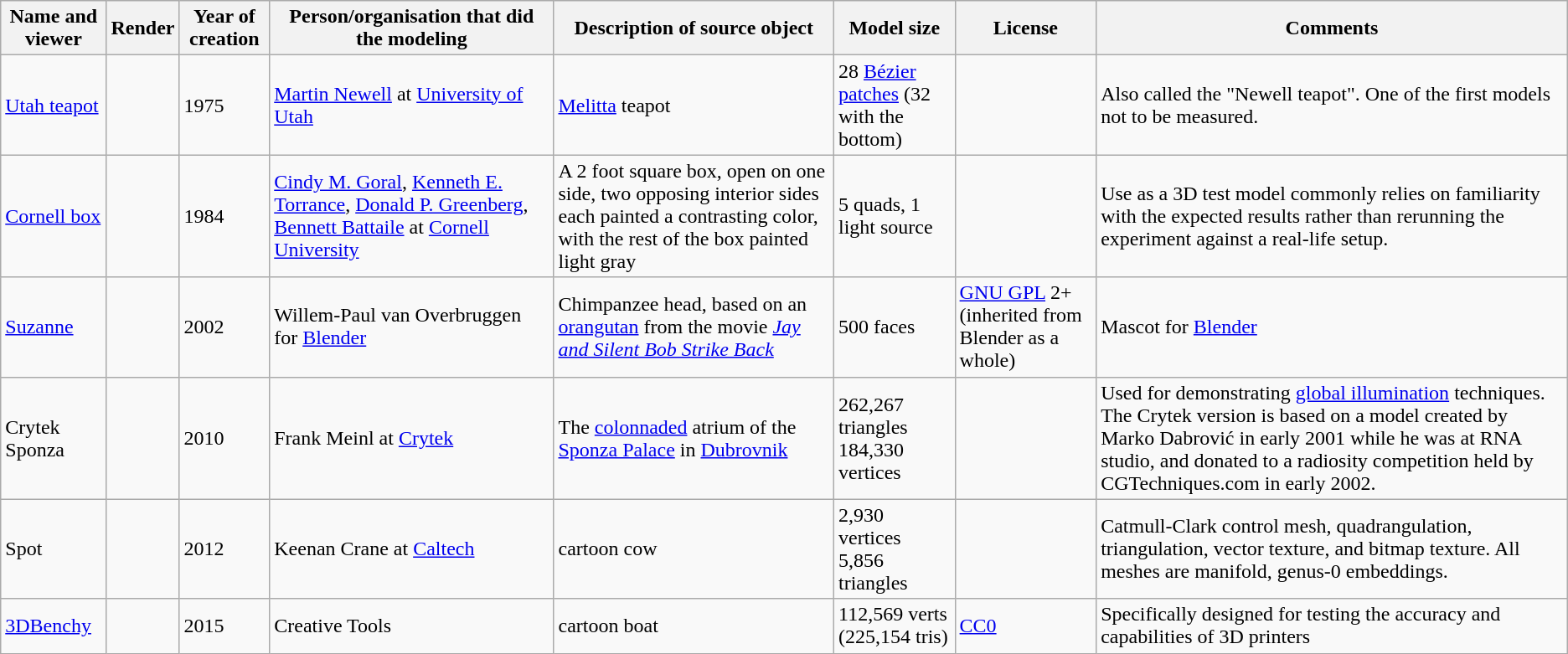<table class="wikitable sortable">
<tr>
<th>Name and viewer</th>
<th>Render</th>
<th>Year of creation</th>
<th>Person/organisation that did the modeling</th>
<th>Description of source object</th>
<th>Model size</th>
<th>License</th>
<th>Comments</th>
</tr>
<tr>
<td><a href='#'>Utah teapot</a></td>
<td></td>
<td>1975</td>
<td><a href='#'>Martin Newell</a> at <a href='#'>University of Utah</a></td>
<td><a href='#'>Melitta</a> teapot</td>
<td>28 <a href='#'>Bézier patches</a> (32 with the bottom)</td>
<td></td>
<td>Also called the "Newell teapot". One of the first models not to be measured.</td>
</tr>
<tr>
<td><a href='#'>Cornell box</a></td>
<td></td>
<td>1984</td>
<td><a href='#'>Cindy M. Goral</a>, <a href='#'>Kenneth E. Torrance</a>, <a href='#'>Donald P. Greenberg</a>, <a href='#'>Bennett Battaile</a> at <a href='#'>Cornell University</a></td>
<td>A 2 foot square box, open on one side, two opposing interior sides each painted a contrasting color, with the rest of the box painted light gray</td>
<td>5 quads, 1 light source</td>
<td></td>
<td>Use as a 3D test model commonly relies on familiarity with the expected results rather than rerunning the experiment against a real-life setup.</td>
</tr>
<tr>
<td><a href='#'>Suzanne</a></td>
<td></td>
<td>2002</td>
<td>Willem-Paul van Overbruggen for <a href='#'>Blender</a></td>
<td>Chimpanzee head, based on an <a href='#'>orangutan</a> from the movie <em><a href='#'>Jay and Silent Bob Strike Back</a></em></td>
<td>500 faces</td>
<td><a href='#'>GNU GPL</a> 2+ (inherited from Blender as a whole)</td>
<td>Mascot for <a href='#'>Blender</a></td>
</tr>
<tr>
<td>Crytek Sponza</td>
<td></td>
<td>2010</td>
<td>Frank Meinl at <a href='#'>Crytek</a></td>
<td>The <a href='#'>colonnaded</a> atrium of the <a href='#'>Sponza Palace</a> in <a href='#'>Dubrovnik</a></td>
<td>262,267 triangles<br>184,330 vertices</td>
<td></td>
<td>Used for demonstrating <a href='#'>global illumination</a> techniques. The Crytek version is based on a model created by Marko Dabrović in early 2001 while he was at RNA studio, and donated to a radiosity competition held by CGTechniques.com in early 2002.</td>
</tr>
<tr>
<td>Spot</td>
<td></td>
<td>2012</td>
<td>Keenan Crane at <a href='#'>Caltech</a></td>
<td>cartoon cow</td>
<td>2,930 vertices<br>5,856 triangles</td>
<td></td>
<td>Catmull-Clark control mesh, quadrangulation, triangulation, vector texture, and bitmap texture. All meshes are manifold, genus-0 embeddings.</td>
</tr>
<tr>
<td><a href='#'>3DBenchy</a></td>
<td></td>
<td>2015</td>
<td>Creative Tools</td>
<td>cartoon boat</td>
<td>112,569 verts (225,154 tris)</td>
<td><a href='#'>CC0</a></td>
<td>Specifically designed for testing the accuracy and capabilities of 3D printers</td>
</tr>
</table>
